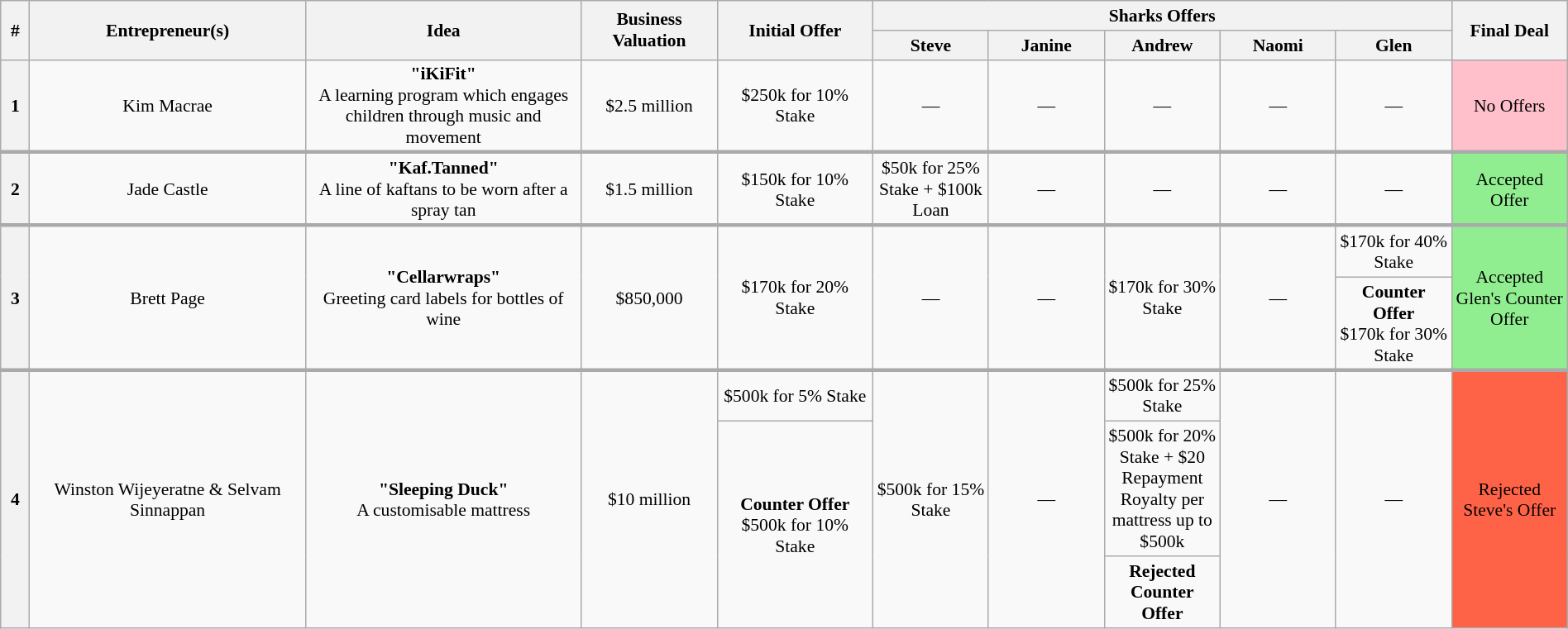<table class="wikitable plainrowheaders" style="font-size:90%; text-align:center; width: 100%; margin-left: auto; margin-right: auto;">
<tr>
<th scope="col" bgcolor="lightgrey" rowspan="2" width="15" align="center">#</th>
<th scope="col" bgcolor="lightgrey" rowspan="2" width="200" align="center">Entrepreneur(s)</th>
<th scope="col" bgcolor="lightgrey" rowspan="2" width="200" align="center">Idea</th>
<th scope="col" bgcolor="lightgrey" rowspan="2" width="95" align="center">Business Valuation</th>
<th scope="col" bgcolor="lightgrey" rowspan="2" width="110" align="center">Initial Offer</th>
<th scope="col" bgcolor="lightgrey" colspan="5">Sharks Offers</th>
<th scope="col" bgcolor="lightgrey" rowspan="2" width="80" align="center">Final Deal</th>
</tr>
<tr>
<th width="80" align="center"><strong>Steve</strong></th>
<th width="80" align="center"><strong>Janine</strong></th>
<th width="80" align="center"><strong>Andrew</strong></th>
<th width="80" align="center"><strong>Naomi</strong></th>
<th width="80" align="center"><strong>Glen</strong></th>
</tr>
<tr>
<th>1</th>
<td>Kim Macrae</td>
<td><strong>"iKiFit"</strong><br> A learning program which engages children through music and movement</td>
<td>$2.5 million</td>
<td>$250k for 10% Stake</td>
<td>—</td>
<td>—</td>
<td>—</td>
<td>—</td>
<td>—</td>
<td bgcolor="pink">No Offers</td>
</tr>
<tr>
</tr>
<tr style="border-top:3px solid #aaa;">
<th>2</th>
<td>Jade Castle</td>
<td><strong>"Kaf.Tanned"</strong><br> A line of kaftans to be worn after a spray tan</td>
<td>$1.5 million</td>
<td>$150k for 10% Stake</td>
<td>$50k for 25% Stake + $100k Loan</td>
<td>—</td>
<td>—</td>
<td>—</td>
<td>—</td>
<td bgcolor="lightgreen">Accepted Offer</td>
</tr>
<tr>
</tr>
<tr style="border-top:3px solid #aaa;">
<th rowspan="2">3</th>
<td rowspan="2">Brett Page</td>
<td rowspan="2"><strong>"Cellarwraps"</strong><br> Greeting card labels for bottles of wine</td>
<td rowspan="2">$850,000</td>
<td rowspan="2">$170k for 20% Stake</td>
<td rowspan="2">—</td>
<td rowspan="2">—</td>
<td rowspan="2">$170k for 30% Stake</td>
<td rowspan="2">—</td>
<td>$170k for 40% Stake</td>
<td rowspan="2" bgcolor="lightgreen">Accepted Glen's Counter Offer</td>
</tr>
<tr>
<td><strong>Counter Offer</strong><br> $170k for 30% Stake</td>
</tr>
<tr>
</tr>
<tr style="border-top:3px solid #aaa;">
<th rowspan="3">4</th>
<td rowspan="3">Winston Wijeyeratne & Selvam Sinnappan</td>
<td rowspan="3"><strong>"Sleeping Duck"</strong><br> A customisable mattress</td>
<td rowspan="3">$10 million</td>
<td>$500k for 5% Stake</td>
<td rowspan="3">$500k for 15% Stake</td>
<td rowspan="3">—</td>
<td>$500k for 25% Stake</td>
<td rowspan="3">—</td>
<td rowspan="3">—</td>
<td rowspan="3" bgcolor="tomato">Rejected Steve's Offer</td>
</tr>
<tr>
<td rowspan="2"><strong>Counter Offer</strong><br>$500k for 10% Stake</td>
<td>$500k for 20% Stake + $20 Repayment Royalty per mattress up to $500k</td>
</tr>
<tr>
<td><strong>Rejected Counter Offer</strong></td>
</tr>
</table>
